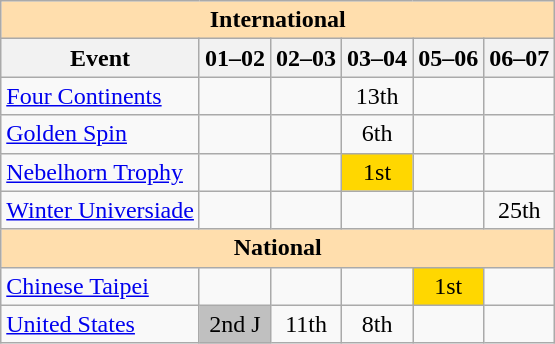<table class="wikitable" style="text-align:center">
<tr>
<th colspan="6" style="background-color: #ffdead; " align="center">International</th>
</tr>
<tr>
<th>Event</th>
<th>01–02 <br></th>
<th>02–03 <br></th>
<th>03–04 <br></th>
<th>05–06 <br></th>
<th>06–07 <br></th>
</tr>
<tr>
<td align=left><a href='#'>Four Continents</a></td>
<td></td>
<td></td>
<td>13th</td>
<td></td>
<td></td>
</tr>
<tr>
<td align=left><a href='#'>Golden Spin</a></td>
<td></td>
<td></td>
<td>6th</td>
<td></td>
<td></td>
</tr>
<tr>
<td align=left><a href='#'>Nebelhorn Trophy</a></td>
<td></td>
<td></td>
<td bgcolor=gold>1st</td>
<td></td>
<td></td>
</tr>
<tr>
<td align=left><a href='#'>Winter Universiade</a></td>
<td></td>
<td></td>
<td></td>
<td></td>
<td>25th</td>
</tr>
<tr>
<th colspan="6" style="background-color: #ffdead; " align="center">National</th>
</tr>
<tr>
<td align=left><a href='#'>Chinese Taipei</a></td>
<td></td>
<td></td>
<td></td>
<td bgcolor="gold">1st</td>
<td></td>
</tr>
<tr>
<td align=left><a href='#'>United States</a></td>
<td bgcolor="silver">2nd J</td>
<td>11th</td>
<td>8th</td>
<td></td>
<td></td>
</tr>
</table>
